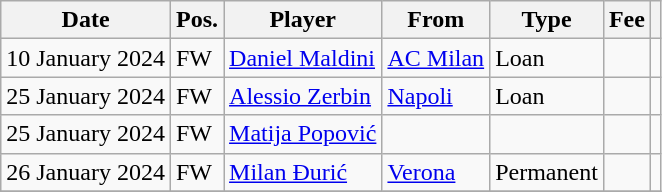<table class="wikitable">
<tr>
<th>Date</th>
<th>Pos.</th>
<th>Player</th>
<th>From</th>
<th>Type</th>
<th>Fee</th>
<th></th>
</tr>
<tr>
<td>10 January 2024</td>
<td>FW</td>
<td> <a href='#'>Daniel Maldini</a></td>
<td><a href='#'>AC Milan</a></td>
<td>Loan</td>
<td></td>
<td></td>
</tr>
<tr>
<td>25 January 2024</td>
<td>FW</td>
<td> <a href='#'>Alessio Zerbin</a></td>
<td><a href='#'>Napoli</a></td>
<td>Loan</td>
<td></td>
<td></td>
</tr>
<tr>
<td>25 January 2024</td>
<td>FW</td>
<td> <a href='#'>Matija Popović</a></td>
<td></td>
<td></td>
<td></td>
<td></td>
</tr>
<tr>
<td>26 January 2024</td>
<td>FW</td>
<td> <a href='#'>Milan Đurić</a></td>
<td><a href='#'>Verona</a></td>
<td>Permanent</td>
<td></td>
<td></td>
</tr>
<tr>
</tr>
</table>
